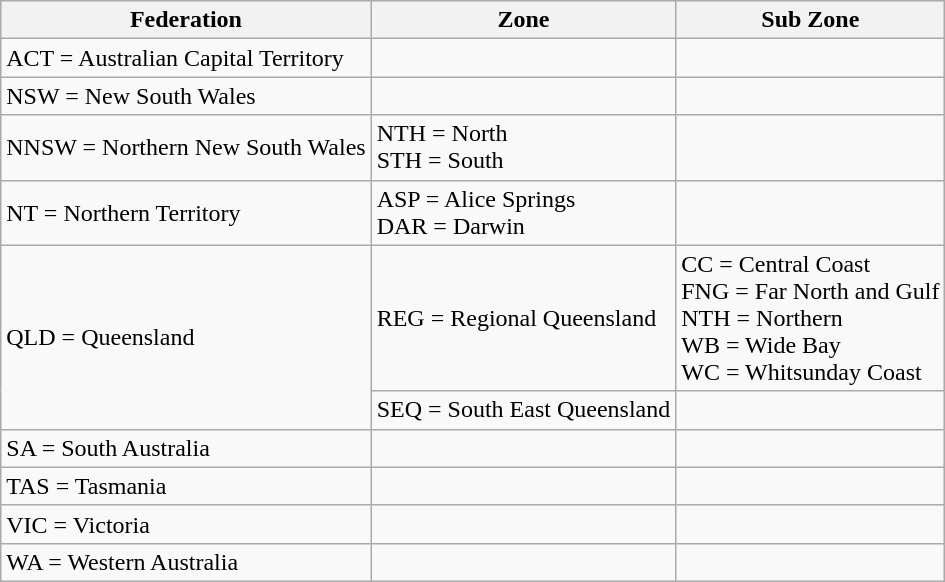<table class="wikitable">
<tr>
<th>Federation</th>
<th>Zone</th>
<th>Sub Zone</th>
</tr>
<tr>
<td>ACT = Australian Capital Territory</td>
<td></td>
<td></td>
</tr>
<tr>
<td>NSW = New South Wales</td>
<td></td>
<td></td>
</tr>
<tr>
<td>NNSW = Northern New South Wales</td>
<td>NTH = North <br> STH = South</td>
<td></td>
</tr>
<tr>
<td>NT = Northern Territory</td>
<td>ASP = Alice Springs <br> DAR = Darwin</td>
<td></td>
</tr>
<tr>
<td rowspan=2>QLD = Queensland</td>
<td>REG = Regional Queensland</td>
<td>CC = Central Coast<br>FNG = Far North and Gulf<br>NTH = Northern<br>WB = Wide Bay<br>WC = Whitsunday Coast</td>
</tr>
<tr>
<td>SEQ = South East Queensland</td>
<td></td>
</tr>
<tr>
<td>SA = South Australia</td>
<td></td>
<td></td>
</tr>
<tr>
<td>TAS = Tasmania</td>
<td></td>
<td></td>
</tr>
<tr>
<td>VIC = Victoria</td>
<td></td>
<td></td>
</tr>
<tr>
<td>WA = Western Australia</td>
<td></td>
<td></td>
</tr>
</table>
